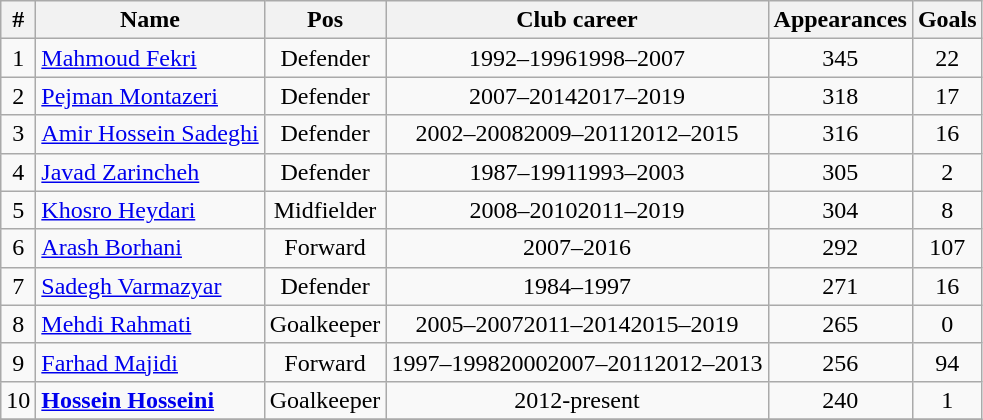<table class="wikitable sortable" style="text-align: center;">
<tr>
<th>#</th>
<th>Name</th>
<th>Pos</th>
<th>Club career</th>
<th>Appearances</th>
<th>Goals</th>
</tr>
<tr>
<td>1</td>
<td style="text-align:left;"><a href='#'>Mahmoud Fekri</a></td>
<td>Defender</td>
<td>1992–19961998–2007</td>
<td>345</td>
<td>22</td>
</tr>
<tr>
<td>2</td>
<td style="text-align:left;"><a href='#'>Pejman Montazeri</a></td>
<td>Defender</td>
<td>2007–20142017–2019</td>
<td>318</td>
<td>17</td>
</tr>
<tr>
<td>3</td>
<td style="text-align:left;"><a href='#'>Amir Hossein Sadeghi</a></td>
<td>Defender</td>
<td>2002–20082009–20112012–2015</td>
<td>316</td>
<td>16</td>
</tr>
<tr>
<td>4</td>
<td style="text-align:left;"><a href='#'>Javad Zarincheh</a></td>
<td>Defender</td>
<td>1987–19911993–2003</td>
<td>305</td>
<td>2</td>
</tr>
<tr>
<td>5</td>
<td style="text-align:left;"><a href='#'>Khosro Heydari</a></td>
<td>Midfielder</td>
<td>2008–20102011–2019</td>
<td>304</td>
<td>8</td>
</tr>
<tr>
<td>6</td>
<td style="text-align:left;"><a href='#'>Arash Borhani</a></td>
<td>Forward</td>
<td>2007–2016</td>
<td>292</td>
<td>107</td>
</tr>
<tr>
<td>7</td>
<td style="text-align:left;"><a href='#'>Sadegh Varmazyar</a></td>
<td>Defender</td>
<td>1984–1997</td>
<td>271</td>
<td>16</td>
</tr>
<tr>
<td>8</td>
<td style="text-align:left;"><a href='#'>Mehdi Rahmati</a></td>
<td>Goalkeeper</td>
<td>2005–20072011–20142015–2019</td>
<td>265</td>
<td>0</td>
</tr>
<tr>
<td>9</td>
<td style="text-align:left;"><a href='#'>Farhad Majidi</a></td>
<td>Forward</td>
<td>1997–199820002007–20112012–2013</td>
<td>256</td>
<td>94</td>
</tr>
<tr>
<td>10</td>
<td style="text-align:left;"><strong><a href='#'>Hossein Hosseini</a></strong></td>
<td>Goalkeeper</td>
<td>2012-present</td>
<td>240</td>
<td>1</td>
</tr>
<tr>
</tr>
</table>
